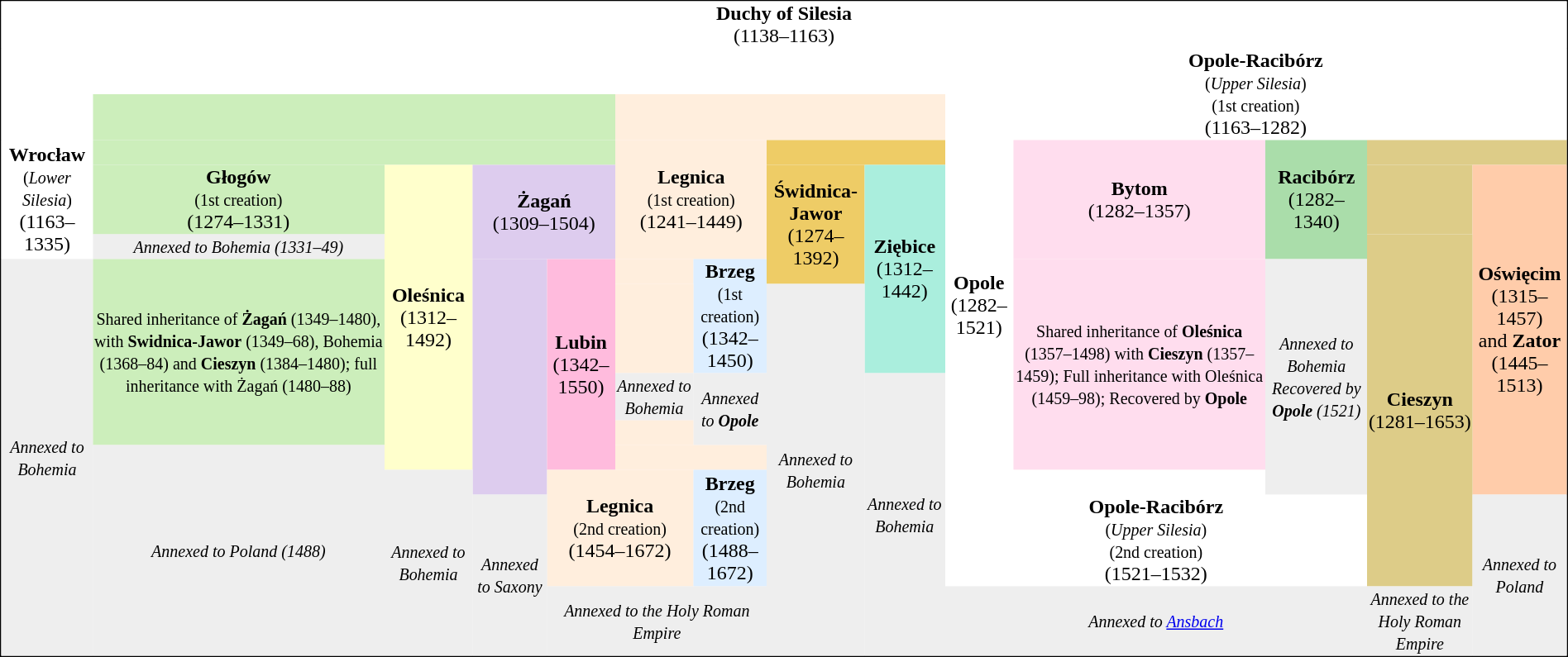<table align=center style="border-spacing: 0px; border: 1px solid black; text-align: center;">
<tr>
<td colspan=14 style="background: #fff;"><strong>Duchy of Silesia</strong><br>(1138–1163)</td>
</tr>
<tr>
<td colspan=9 style="background: #fff;">      </td>
<td colspan=5 rowspan="2" style="background: #fff;"><strong>Opole-Racibórz</strong><br><small>(<em>Upper Silesia</em>)<br>(1st creation)</small><br>(1163–1282)</td>
</tr>
<tr>
<td colspan=1 style="background: #fff;">      </td>
<td colspan=4 style="background: #ceb;">      </td>
<td colspan=4 style="background: #fed;">      </td>
</tr>
<tr>
<td colspan=1 rowspan="3" style="background: #fff;"><strong>Wrocław</strong><br><small>(<em>Lower Silesia</em>)</small><br>(1163–1335)</td>
<td colspan=4 style="background: #ceb;">      </td>
<td colspan=2 rowspan="4" style="background: #fed;"><strong>Legnica</strong><br><small>(1st creation)</small><br>(1241–1449)</td>
<td colspan=2 style="background: #ec6;">      </td>
<td colspan=1 rowspan="9" style="background: #fff;"><strong>Opole</strong> <br>(1282–1521)</td>
<td colspan=1 rowspan="4" style="background: #fde;"><strong>Bytom</strong><br>(1282–1357)</td>
<td colspan=1 rowspan="3" style="background: #ada;"><strong>Racibórz</strong><br>(1282–1340)</td>
<td colspan=2 style="background: #dc8;">      </td>
</tr>
<tr>
<td colspan=1 style="background: #ceb;"><strong>Głogów</strong><br><small>(1st creation)</small><br>(1274–1331)</td>
<td colspan=1 rowspan="8" style="background: #ffc;"><strong>Oleśnica</strong> <br>(1312–1492)</td>
<td colspan=2 rowspan="3" style="background: #dce;"><strong>Żagań</strong><br>(1309–1504)</td>
<td colspan=1 rowspan="4" style="background: #ec6;"><strong>Świdnica-Jawor</strong><br>(1274–1392)</td>
<td colspan=1 rowspan="5" style="background: #aed;"><strong>Ziębice</strong><br>(1312–1442)</td>
<td colspan=1 style="background: #dc8;">      </td>
<td colspan=1 rowspan="9" style="background: #fca;"><strong>Oświęcim</strong><br>(1315–1457)<br>and <strong>Zator</strong><br>(1445–1513)</td>
</tr>
<tr>
<td colspan=1 style="background: #eee;"><small><em>Annexed to Bohemia (1331–49)</em></small></td>
<td colspan=1 rowspan="10" style="background: #dc8;"><strong>Cieszyn</strong><br>(1281–1653)</td>
</tr>
<tr>
<td colspan=1 rowspan="10" style="background: #eee;"><small><em>Annexed to Bohemia</em></small></td>
<td colspan=1 rowspan="5" style="background: #ceb;"><small>Shared inheritance of <span><strong>Żagań</strong> (1349–1480)</span>, with <span><strong>Swidnica-Jawor</strong> (1349–68)</span>, Bohemia (1368–84) and <span><strong>Cieszyn</strong> (1384–1480)</span>; full inheritance with Żagań (1480–88)</small></td>
<td colspan=1 rowspan="7" style="background: #eee;"><small><em>Annexed to Bohemia<br>Recovered by <span><strong>Opole</strong></span> (1521)</em></small></td>
</tr>
<tr>
<td colspan=1 rowspan="6" style="background: #dce;">      </td>
<td colspan=1 rowspan="5" style="background: #fbd;"><strong>Lubin</strong><br>(1342–1550)</td>
<td colspan=1 style="background: #fed;">      </td>
<td colspan=1 rowspan="2" style="background: #def;"><strong>Brzeg</strong><br><small>(1st creation)</small><br>(1342–1450)</td>
<td colspan=1 rowspan="5" style="background: #fde;"><small>Shared inheritance of <span><strong>Oleśnica</strong> (1357–1498)</span> with <span><strong>Cieszyn</strong> (1357–1459)</span>; Full inheritance with Oleśnica (1459–98); Recovered by <span><strong>Opole</strong></span></small></td>
</tr>
<tr>
<td colspan=1 style="background: #fed;">      </td>
<td colspan=1 rowspan="8" style="background: #eee;"><small><em>Annexed to Bohemia</em></small></td>
</tr>
<tr>
<td colspan=1 style="background: #eee;"><small><em>Annexed to Bohemia</em></small></td>
<td colspan=1 rowspan="2" style="background: #eee;"><small><em>Annexed to <span><strong>Opole</strong></span></em></small></td>
<td colspan=1 rowspan="7" style="background: #eee;"><small><em>Annexed to Bohemia</em></small></td>
</tr>
<tr>
<td colspan=1 style="background: #fed;">      </td>
</tr>
<tr>
<td colspan=1 rowspan="5" style="background: #eee;"><small><em>Annexed to Poland (1488)</em></small></td>
<td colspan=2 style="background: #fed;">      </td>
</tr>
<tr>
<td colspan=1 rowspan="4" style="background: #eee;"><small><em>Annexed to Bohemia</em></small></td>
<td colspan=2 rowspan="3"  style="background: #fed;"><strong>Legnica</strong><br><small>(2nd creation)</small><br>(1454–1672)</td>
<td colspan=1 rowspan="3" style="background: #def;"><strong>Brzeg</strong><br><small>(2nd creation)</small><br>(1488–1672)</td>
<td colspan=2 style="background: #fff;">      </td>
</tr>
<tr>
<td colspan=1 rowspan="3" style="background: #eee;"><small><em>Annexed to Saxony</em></small></td>
<td colspan=3 style="background: #fff;"><strong>Opole-Racibórz</strong><br><small>(<em>Upper Silesia</em>)<br>(2nd creation)</small><br>(1521–1532)</td>
<td colspan=1 rowspan="3" style="background: #eee;"><small><em>Annexed to Poland</em></small></td>
</tr>
<tr>
<td colspan=3 rowspan="2" style="background: #eee;"><small><em>Annexed to <a href='#'>Ansbach</a></em></small></td>
</tr>
<tr>
<td colspan=3 style="background: #eee;"><small><em>Annexed to the Holy Roman Empire</em></small></td>
<td colspan=1 style="background: #eee;"><small><em>Annexed to the Holy Roman Empire</em></small></td>
</tr>
</table>
